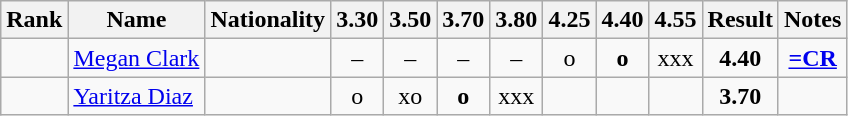<table class="wikitable sortable" style="text-align:center">
<tr>
<th>Rank</th>
<th>Name</th>
<th>Nationality</th>
<th>3.30</th>
<th>3.50</th>
<th>3.70</th>
<th>3.80</th>
<th>4.25</th>
<th>4.40</th>
<th>4.55</th>
<th>Result</th>
<th>Notes</th>
</tr>
<tr>
<td></td>
<td align=left><a href='#'>Megan Clark</a></td>
<td align=left></td>
<td>–</td>
<td>–</td>
<td>–</td>
<td>–</td>
<td>o</td>
<td><strong>o</strong></td>
<td>xxx</td>
<td><strong>4.40</strong></td>
<td><strong><a href='#'>=CR</a></strong></td>
</tr>
<tr>
<td></td>
<td align=left><a href='#'>Yaritza Diaz</a></td>
<td align=left></td>
<td>o</td>
<td>xo</td>
<td><strong>o</strong></td>
<td>xxx</td>
<td></td>
<td></td>
<td></td>
<td><strong>3.70</strong></td>
<td></td>
</tr>
</table>
